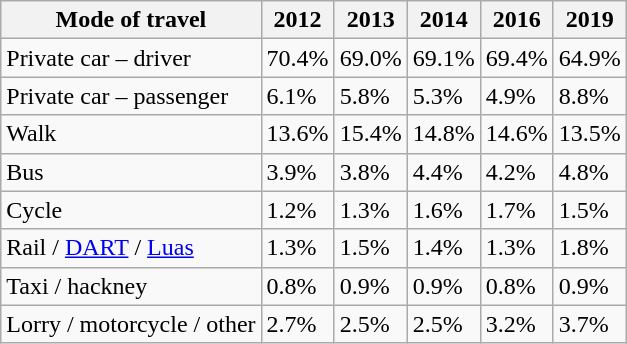<table class="wikitable sortable">
<tr>
<th>Mode of travel</th>
<th>2012</th>
<th>2013</th>
<th>2014</th>
<th>2016</th>
<th>2019</th>
</tr>
<tr>
<td>Private car – driver</td>
<td>70.4%</td>
<td>69.0%</td>
<td>69.1%</td>
<td>69.4%</td>
<td>64.9%</td>
</tr>
<tr>
<td>Private car – passenger</td>
<td>6.1%</td>
<td>5.8%</td>
<td>5.3%</td>
<td>4.9%</td>
<td>8.8%</td>
</tr>
<tr>
<td>Walk</td>
<td>13.6%</td>
<td>15.4%</td>
<td>14.8%</td>
<td>14.6%</td>
<td>13.5%</td>
</tr>
<tr>
<td>Bus</td>
<td>3.9%</td>
<td>3.8%</td>
<td>4.4%</td>
<td>4.2%</td>
<td>4.8%</td>
</tr>
<tr>
<td>Cycle</td>
<td>1.2%</td>
<td>1.3%</td>
<td>1.6%</td>
<td>1.7%</td>
<td>1.5%</td>
</tr>
<tr>
<td>Rail / <a href='#'>DART</a> / <a href='#'>Luas</a></td>
<td>1.3%</td>
<td>1.5%</td>
<td>1.4%</td>
<td>1.3%</td>
<td>1.8%</td>
</tr>
<tr>
<td>Taxi / hackney</td>
<td>0.8%</td>
<td>0.9%</td>
<td>0.9%</td>
<td>0.8%</td>
<td>0.9%</td>
</tr>
<tr>
<td>Lorry / motorcycle / other</td>
<td>2.7%</td>
<td>2.5%</td>
<td>2.5%</td>
<td>3.2%</td>
<td>3.7%</td>
</tr>
</table>
